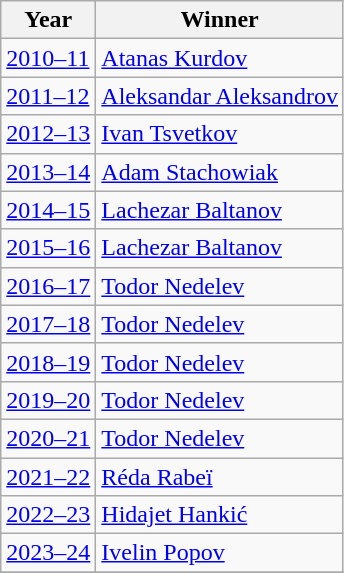<table class="wikitable sortable">
<tr>
<th>Year</th>
<th>Winner</th>
</tr>
<tr>
<td><a href='#'>2010–11</a></td>
<td> <a href='#'>Atanas Kurdov</a></td>
</tr>
<tr>
<td><a href='#'>2011–12</a></td>
<td> <a href='#'>Aleksandar Aleksandrov</a></td>
</tr>
<tr>
<td><a href='#'>2012–13</a></td>
<td> <a href='#'>Ivan Tsvetkov</a></td>
</tr>
<tr>
<td><a href='#'>2013–14</a></td>
<td> <a href='#'>Adam Stachowiak</a></td>
</tr>
<tr>
<td><a href='#'>2014–15</a></td>
<td> <a href='#'>Lachezar Baltanov</a></td>
</tr>
<tr>
<td><a href='#'>2015–16</a></td>
<td> <a href='#'>Lachezar Baltanov</a></td>
</tr>
<tr>
<td><a href='#'>2016–17</a></td>
<td> <a href='#'>Todor Nedelev</a></td>
</tr>
<tr>
<td><a href='#'>2017–18</a></td>
<td> <a href='#'>Todor Nedelev</a></td>
</tr>
<tr>
<td><a href='#'>2018–19</a></td>
<td> <a href='#'>Todor Nedelev</a></td>
</tr>
<tr>
<td><a href='#'>2019–20</a></td>
<td> <a href='#'>Todor Nedelev</a></td>
</tr>
<tr>
<td><a href='#'>2020–21</a></td>
<td> <a href='#'>Todor Nedelev</a></td>
</tr>
<tr>
<td><a href='#'>2021–22</a></td>
<td> <a href='#'>Réda Rabeï</a></td>
</tr>
<tr>
<td><a href='#'>2022–23</a></td>
<td> <a href='#'>Hidajet Hankić</a></td>
</tr>
<tr>
<td><a href='#'>2023–24</a></td>
<td> <a href='#'>Ivelin Popov</a></td>
</tr>
<tr>
</tr>
</table>
